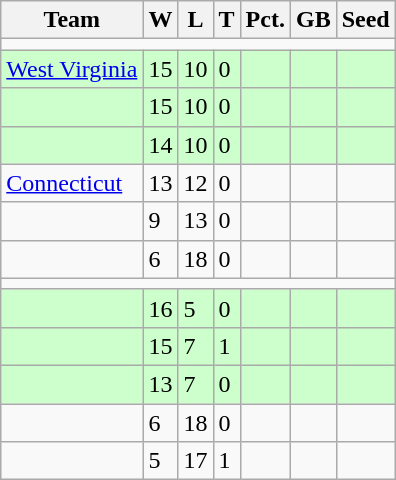<table class=wikitable>
<tr>
<th>Team</th>
<th>W</th>
<th>L</th>
<th>T</th>
<th>Pct.</th>
<th>GB</th>
<th>Seed</th>
</tr>
<tr>
<td colspan=7></td>
</tr>
<tr bgcolor=#ccffcc>
<td><a href='#'>West Virginia</a></td>
<td>15</td>
<td>10</td>
<td>0</td>
<td></td>
<td></td>
<td></td>
</tr>
<tr bgcolor=#ccffcc>
<td></td>
<td>15</td>
<td>10</td>
<td>0</td>
<td></td>
<td></td>
<td></td>
</tr>
<tr bgcolor=#ccffcc>
<td></td>
<td>14</td>
<td>10</td>
<td>0</td>
<td></td>
<td></td>
<td></td>
</tr>
<tr>
<td><a href='#'>Connecticut</a></td>
<td>13</td>
<td>12</td>
<td>0</td>
<td></td>
<td></td>
<td></td>
</tr>
<tr>
<td></td>
<td>9</td>
<td>13</td>
<td>0</td>
<td></td>
<td></td>
<td></td>
</tr>
<tr>
<td></td>
<td>6</td>
<td>18</td>
<td>0</td>
<td></td>
<td></td>
<td></td>
</tr>
<tr>
<td colspan=7></td>
</tr>
<tr bgcolor=#ccffcc>
<td></td>
<td>16</td>
<td>5</td>
<td>0</td>
<td></td>
<td></td>
<td></td>
</tr>
<tr bgcolor=#ccffcc>
<td></td>
<td>15</td>
<td>7</td>
<td>1</td>
<td></td>
<td></td>
<td></td>
</tr>
<tr bgcolor=#ccffcc>
<td></td>
<td>13</td>
<td>7</td>
<td>0</td>
<td></td>
<td></td>
<td></td>
</tr>
<tr>
<td></td>
<td>6</td>
<td>18</td>
<td>0</td>
<td></td>
<td></td>
<td></td>
</tr>
<tr>
<td></td>
<td>5</td>
<td>17</td>
<td>1</td>
<td></td>
<td></td>
<td></td>
</tr>
</table>
